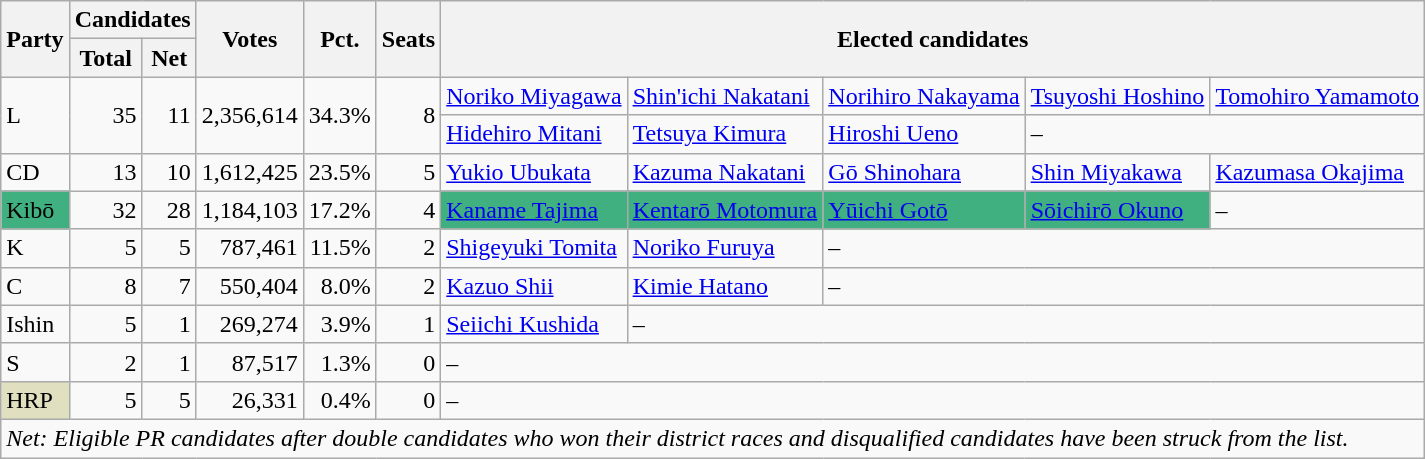<table class="wikitable">
<tr>
<th rowspan="2">Party</th>
<th colspan="2">Candidates</th>
<th rowspan="2">Votes</th>
<th rowspan="2">Pct.</th>
<th rowspan="2">Seats</th>
<th colspan="5" rowspan="2">Elected candidates</th>
</tr>
<tr>
<th>Total</th>
<th>Net</th>
</tr>
<tr>
<td rowspan="2" >L</td>
<td rowspan="2" align="right">35</td>
<td rowspan="2" align="right">11</td>
<td rowspan="2" align="right">2,356,614</td>
<td rowspan="2" align="right">34.3%</td>
<td rowspan="2" align="right">8</td>
<td><a href='#'>Noriko Miyagawa</a></td>
<td><a href='#'>Shin'ichi Nakatani</a></td>
<td><a href='#'>Norihiro Nakayama</a></td>
<td><a href='#'>Tsuyoshi Hoshino</a></td>
<td><a href='#'>Tomohiro Yamamoto</a></td>
</tr>
<tr>
<td><a href='#'>Hidehiro Mitani</a></td>
<td><a href='#'>Tetsuya Kimura</a></td>
<td><a href='#'>Hiroshi Ueno</a></td>
<td colspan="2">–</td>
</tr>
<tr>
<td>CD</td>
<td align="right">13</td>
<td align="right">10</td>
<td align="right">1,612,425</td>
<td align="right">23.5%</td>
<td align="right">5</td>
<td><a href='#'>Yukio Ubukata</a></td>
<td><a href='#'>Kazuma Nakatani</a></td>
<td><a href='#'>Gō Shinohara</a></td>
<td><a href='#'>Shin Miyakawa</a></td>
<td><a href='#'>Kazumasa Okajima</a></td>
</tr>
<tr>
<td style="background:#40B080">Kibō</td>
<td align="right">32</td>
<td align="right">28</td>
<td align="right">1,184,103</td>
<td align="right">17.2%</td>
<td align="right">4</td>
<td style="background:#40B080"><a href='#'>Kaname Tajima</a></td>
<td style="background:#40B080"><a href='#'>Kentarō Motomura</a></td>
<td style="background:#40B080"><a href='#'>Yūichi Gotō</a></td>
<td style="background:#40B080"><a href='#'>Sōichirō Okuno</a></td>
<td>–</td>
</tr>
<tr>
<td>K</td>
<td align="right">5</td>
<td align="right">5</td>
<td align="right">787,461</td>
<td align="right">11.5%</td>
<td align="right">2</td>
<td><a href='#'>Shigeyuki Tomita</a></td>
<td><a href='#'>Noriko Furuya</a></td>
<td colspan="3">–</td>
</tr>
<tr>
<td>C</td>
<td align="right">8</td>
<td align="right">7</td>
<td align="right">550,404</td>
<td align="right">8.0%</td>
<td align="right">2</td>
<td><a href='#'>Kazuo Shii</a></td>
<td><a href='#'>Kimie Hatano</a></td>
<td colspan="3">–</td>
</tr>
<tr>
<td>Ishin</td>
<td align="right">5</td>
<td align="right">1</td>
<td align="right">269,274</td>
<td align="right">3.9%</td>
<td align="right">1</td>
<td><a href='#'>Seiichi Kushida</a></td>
<td colspan="4">–</td>
</tr>
<tr>
<td>S</td>
<td align="right">2</td>
<td align="right">1</td>
<td align="right">87,517</td>
<td align="right">1.3%</td>
<td align="right">0</td>
<td colspan="5">–</td>
</tr>
<tr>
<td style="background:#E0E0C0">HRP</td>
<td align="right">5</td>
<td align="right">5</td>
<td align="right">26,331</td>
<td align="right">0.4%</td>
<td align="right">0</td>
<td colspan="5">–</td>
</tr>
<tr>
<td colspan="11"><em>Net: Eligible PR candidates after double candidates who won their district races and disqualified candidates have been struck from the list.</em></td>
</tr>
</table>
